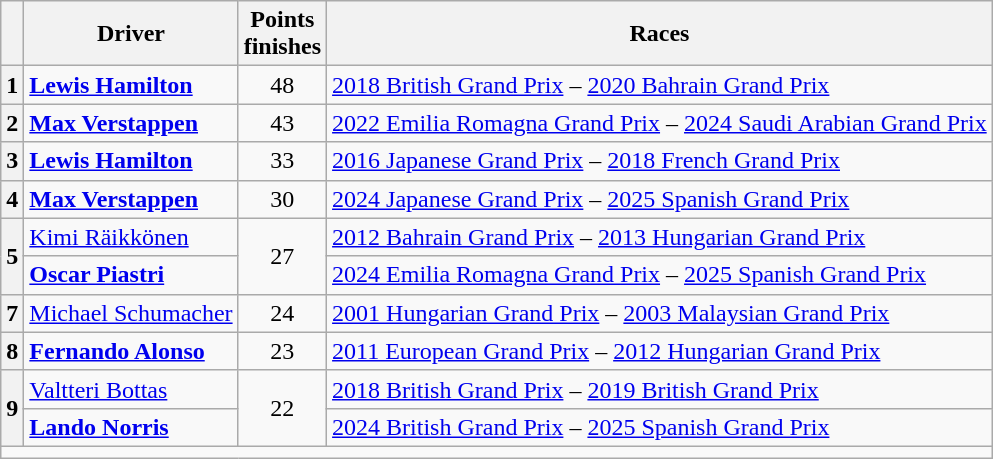<table class="wikitable">
<tr>
<th></th>
<th>Driver</th>
<th>Points<br>finishes</th>
<th>Races</th>
</tr>
<tr>
<th>1</th>
<td> <strong><a href='#'>Lewis Hamilton</a></strong></td>
<td align=center>48</td>
<td><a href='#'>2018 British Grand Prix</a> – <a href='#'>2020 Bahrain Grand Prix</a></td>
</tr>
<tr>
<th>2</th>
<td> <strong><a href='#'>Max Verstappen</a></strong></td>
<td align=center>43</td>
<td><a href='#'>2022 Emilia Romagna Grand Prix</a> – <a href='#'>2024 Saudi Arabian Grand Prix</a></td>
</tr>
<tr>
<th>3</th>
<td> <strong><a href='#'>Lewis Hamilton</a></strong></td>
<td align=center>33</td>
<td><a href='#'>2016 Japanese Grand Prix</a> – <a href='#'>2018 French Grand Prix</a></td>
</tr>
<tr>
<th>4</th>
<td> <strong><a href='#'>Max Verstappen</a></strong></td>
<td align=center>30</td>
<td><a href='#'>2024 Japanese Grand Prix</a> – <a href='#'>2025 Spanish Grand Prix</a> </td>
</tr>
<tr>
<th rowspan=2>5</th>
<td> <a href='#'>Kimi Räikkönen</a></td>
<td align=center rowspan=2>27</td>
<td><a href='#'>2012 Bahrain Grand Prix</a> – <a href='#'>2013 Hungarian Grand Prix</a></td>
</tr>
<tr>
<td> <strong><a href='#'>Oscar Piastri</a></strong></td>
<td><a href='#'>2024 Emilia Romagna Grand Prix</a> – <a href='#'>2025 Spanish Grand Prix</a> </td>
</tr>
<tr>
<th>7</th>
<td> <a href='#'>Michael Schumacher</a></td>
<td align=center>24</td>
<td><a href='#'>2001 Hungarian Grand Prix</a> – <a href='#'>2003 Malaysian Grand Prix</a></td>
</tr>
<tr>
<th>8</th>
<td> <strong><a href='#'>Fernando Alonso</a></strong></td>
<td align=center>23</td>
<td><a href='#'>2011 European Grand Prix</a> – <a href='#'>2012 Hungarian Grand Prix</a></td>
</tr>
<tr>
<th rowspan=2>9</th>
<td> <a href='#'>Valtteri Bottas</a></td>
<td align=center rowspan=2>22</td>
<td><a href='#'>2018 British Grand Prix</a> – <a href='#'>2019 British Grand Prix</a></td>
</tr>
<tr>
<td> <strong><a href='#'>Lando Norris</a></strong></td>
<td><a href='#'>2024 British Grand Prix</a> – <a href='#'>2025 Spanish Grand Prix</a> </td>
</tr>
<tr>
<td colspan=4></td>
</tr>
</table>
